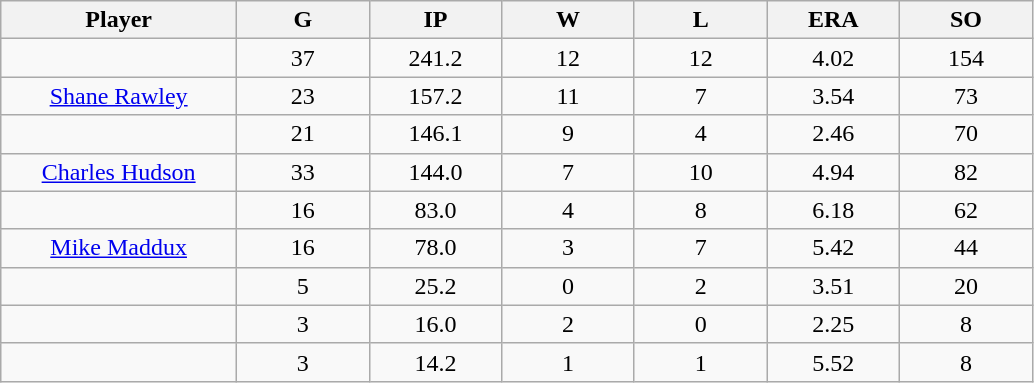<table class="wikitable sortable">
<tr>
<th bgcolor="#DDDDFF" width="16%">Player</th>
<th bgcolor="#DDDDFF" width="9%">G</th>
<th bgcolor="#DDDDFF" width="9%">IP</th>
<th bgcolor="#DDDDFF" width="9%">W</th>
<th bgcolor="#DDDDFF" width="9%">L</th>
<th bgcolor="#DDDDFF" width="9%">ERA</th>
<th bgcolor="#DDDDFF" width="9%">SO</th>
</tr>
<tr align="center">
<td></td>
<td>37</td>
<td>241.2</td>
<td>12</td>
<td>12</td>
<td>4.02</td>
<td>154</td>
</tr>
<tr align="center">
<td><a href='#'>Shane Rawley</a></td>
<td>23</td>
<td>157.2</td>
<td>11</td>
<td>7</td>
<td>3.54</td>
<td>73</td>
</tr>
<tr align="center">
<td></td>
<td>21</td>
<td>146.1</td>
<td>9</td>
<td>4</td>
<td>2.46</td>
<td>70</td>
</tr>
<tr align="center">
<td><a href='#'>Charles Hudson</a></td>
<td>33</td>
<td>144.0</td>
<td>7</td>
<td>10</td>
<td>4.94</td>
<td>82</td>
</tr>
<tr align="center">
<td></td>
<td>16</td>
<td>83.0</td>
<td>4</td>
<td>8</td>
<td>6.18</td>
<td>62</td>
</tr>
<tr align="center">
<td><a href='#'>Mike Maddux</a></td>
<td>16</td>
<td>78.0</td>
<td>3</td>
<td>7</td>
<td>5.42</td>
<td>44</td>
</tr>
<tr align="center">
<td></td>
<td>5</td>
<td>25.2</td>
<td>0</td>
<td>2</td>
<td>3.51</td>
<td>20</td>
</tr>
<tr align="center">
<td></td>
<td>3</td>
<td>16.0</td>
<td>2</td>
<td>0</td>
<td>2.25</td>
<td>8</td>
</tr>
<tr align="center">
<td></td>
<td>3</td>
<td>14.2</td>
<td>1</td>
<td>1</td>
<td>5.52</td>
<td>8</td>
</tr>
</table>
